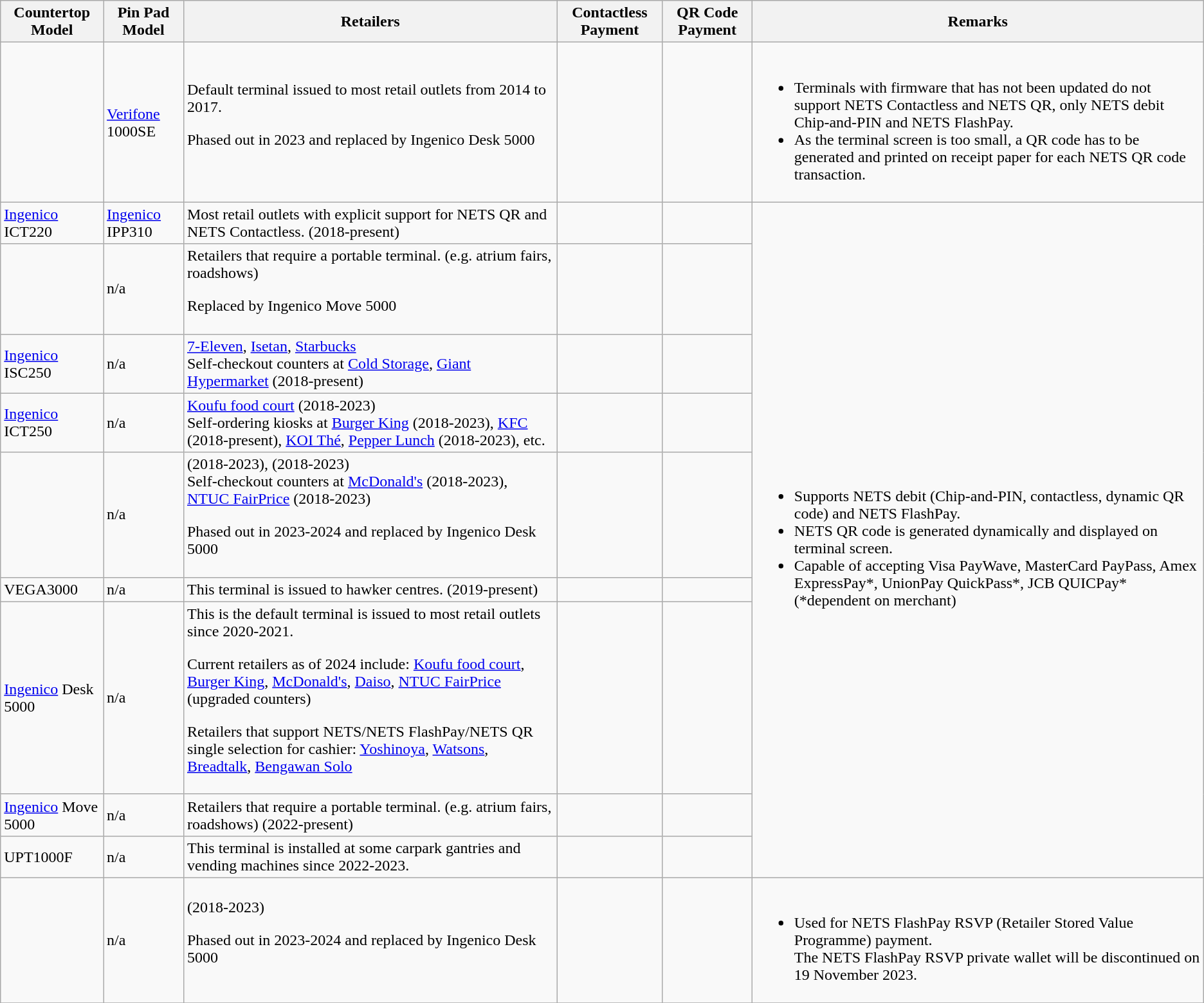<table class="wikitable">
<tr>
<th>Countertop Model</th>
<th>Pin Pad Model</th>
<th>Retailers</th>
<th>Contactless Payment</th>
<th>QR Code Payment</th>
<th>Remarks</th>
</tr>
<tr>
<td></td>
<td><a href='#'>Verifone</a> 1000SE</td>
<td>Default terminal issued to most retail outlets from 2014 to 2017. <p> Phased out in 2023 and replaced by Ingenico Desk 5000</p></td>
<td></td>
<td></td>
<td><br><ul><li>Terminals with firmware that has not been updated do not support NETS Contactless and NETS QR, only NETS debit Chip-and-PIN and NETS FlashPay.</li><li>As the terminal screen is too small, a QR code has to be generated and printed on receipt paper for each NETS QR code transaction.</li></ul></td>
</tr>
<tr>
<td><a href='#'>Ingenico</a> ICT220</td>
<td><a href='#'>Ingenico</a> IPP310</td>
<td>Most retail outlets with explicit support for NETS QR and NETS Contactless. (2018-present)</td>
<td></td>
<td></td>
<td rowspan="9"><br><ul><li>Supports NETS debit (Chip-and-PIN, contactless, dynamic QR code) and NETS FlashPay.</li><li>NETS QR code is generated dynamically and displayed on terminal screen.</li><li>Capable of accepting Visa PayWave, MasterCard PayPass, Amex ExpressPay*, UnionPay QuickPass*, JCB QUICPay* (*dependent on merchant)</li></ul></td>
</tr>
<tr>
<td></td>
<td>n/a</td>
<td>Retailers that require a portable terminal. (e.g. atrium fairs, roadshows) <p> Replaced by Ingenico Move 5000</p></td>
<td></td>
<td></td>
</tr>
<tr>
<td><a href='#'>Ingenico</a> ISC250</td>
<td>n/a</td>
<td><a href='#'>7-Eleven</a>, <a href='#'>Isetan</a>, <a href='#'>Starbucks</a> <br>Self-checkout counters at <a href='#'>Cold Storage</a>, <a href='#'>Giant Hypermarket</a> (2018-present)</td>
<td></td>
<td></td>
</tr>
<tr>
<td><a href='#'>Ingenico</a> ICT250</td>
<td>n/a</td>
<td><a href='#'>Koufu food court</a> (2018-2023) <br> Self-ordering kiosks at <a href='#'>Burger King</a> (2018-2023), <a href='#'>KFC</a> (2018-present), <a href='#'>KOI Thé</a>, <a href='#'>Pepper Lunch</a> (2018-2023), etc.</td>
<td></td>
<td></td>
</tr>
<tr>
<td></td>
<td>n/a</td>
<td> (2018-2023),  (2018-2023) <br> Self-checkout counters at <a href='#'>McDonald's</a> (2018-2023), <a href='#'>NTUC FairPrice</a> (2018-2023) <p> Phased out in 2023-2024 and replaced by Ingenico Desk 5000</p></td>
<td></td>
<td></td>
</tr>
<tr>
<td> VEGA3000</td>
<td>n/a</td>
<td>This terminal is issued to hawker centres. (2019-present)</td>
<td></td>
<td></td>
</tr>
<tr>
<td><a href='#'>Ingenico</a> Desk 5000</td>
<td>n/a</td>
<td>This is the default terminal is issued to most retail outlets since 2020-2021. <p> Current retailers as of 2024 include: <a href='#'>Koufu food court</a>, <a href='#'>Burger King</a>, <a href='#'>McDonald's</a>, <a href='#'>Daiso</a>, <a href='#'>NTUC FairPrice</a> (upgraded counters)</p> <p> Retailers that support NETS/NETS FlashPay/NETS QR single selection for cashier: <a href='#'>Yoshinoya</a>, <a href='#'>Watsons</a>, <a href='#'>Breadtalk</a>, <a href='#'>Bengawan Solo</a></p></td>
<td></td>
<td></td>
</tr>
<tr>
<td><a href='#'>Ingenico</a> Move 5000</td>
<td>n/a</td>
<td>Retailers that require a portable terminal. (e.g. atrium fairs, roadshows) (2022-present)</td>
<td></td>
<td></td>
</tr>
<tr>
<td> UPT1000F</td>
<td>n/a</td>
<td>This terminal is installed at some carpark gantries and vending machines since 2022-2023.</td>
<td></td>
<td></td>
</tr>
<tr>
<td></td>
<td>n/a</td>
<td> (2018-2023) <p> Phased out in 2023-2024 and replaced by Ingenico Desk 5000</p></td>
<td></td>
<td></td>
<td><br><ul><li>Used for NETS FlashPay RSVP (Retailer Stored Value Programme) payment. <br> The NETS FlashPay RSVP private wallet will be discontinued on 19 November 2023.</li></ul></td>
</tr>
<tr>
</tr>
</table>
